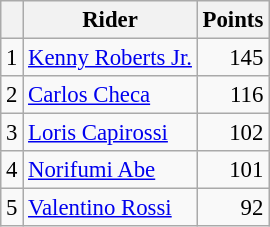<table class="wikitable" style="font-size: 95%;">
<tr>
<th></th>
<th>Rider</th>
<th>Points</th>
</tr>
<tr>
<td align=center>1</td>
<td> <a href='#'>Kenny Roberts Jr.</a></td>
<td align=right>145</td>
</tr>
<tr>
<td align=center>2</td>
<td> <a href='#'>Carlos Checa</a></td>
<td align=right>116</td>
</tr>
<tr>
<td align=center>3</td>
<td> <a href='#'>Loris Capirossi</a></td>
<td align=right>102</td>
</tr>
<tr>
<td align=center>4</td>
<td> <a href='#'>Norifumi Abe</a></td>
<td align=right>101</td>
</tr>
<tr>
<td align=center>5</td>
<td> <a href='#'>Valentino Rossi</a></td>
<td align=right>92</td>
</tr>
</table>
